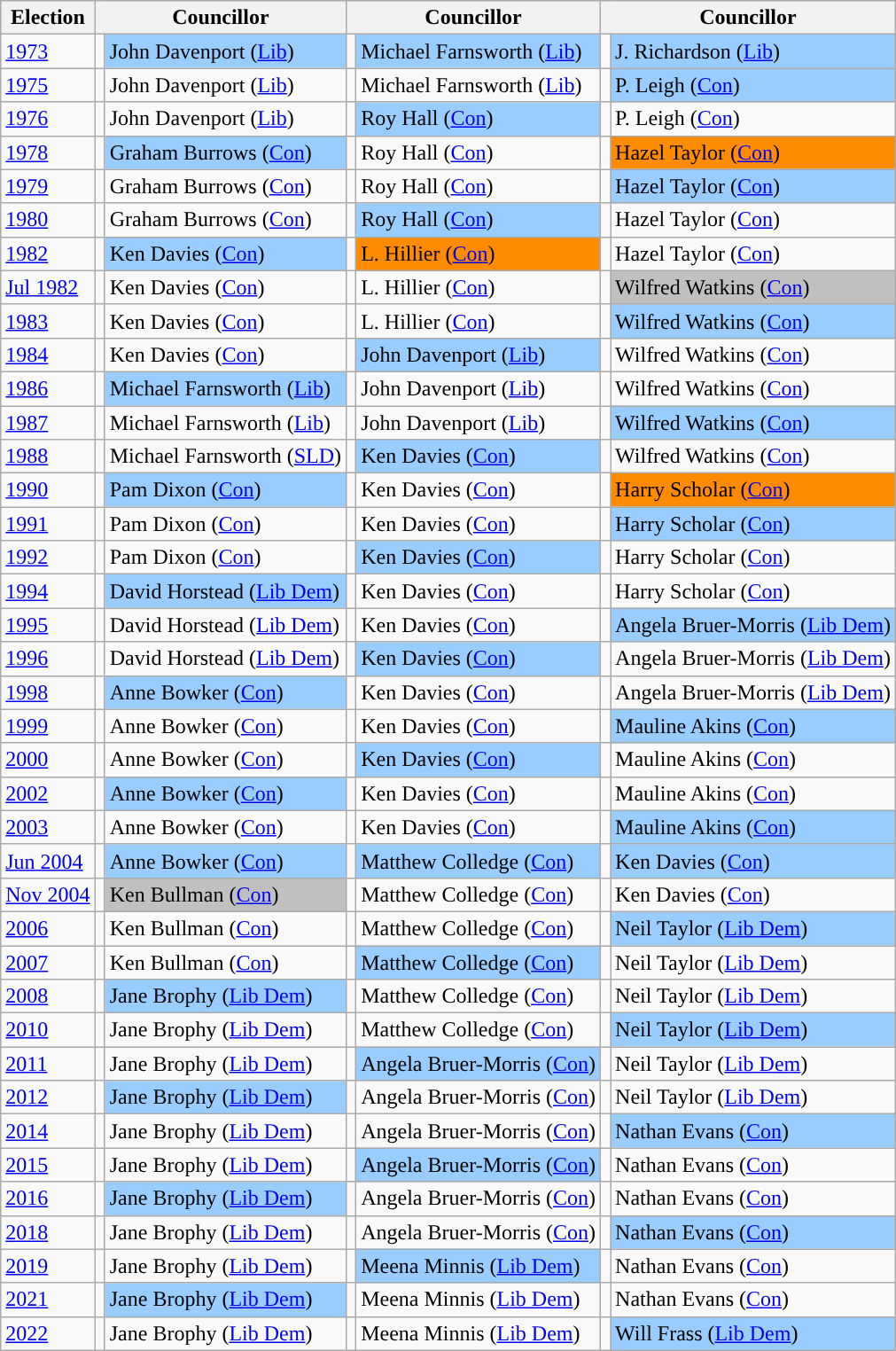<table class="wikitable">
<tr>
<th>Election</th>
<th colspan="2">Councillor</th>
<th colspan="2">Councillor</th>
<th colspan="2">Councillor</th>
</tr>
<tr>
<td><a href='#'>1973</a></td>
<td style="background-color: "></td>
<td bgcolor="#99CCFF">John Davenport (<a href='#'>Lib</a>)</td>
<td style="background-color: "></td>
<td bgcolor="#99CCFF">Michael Farnsworth (<a href='#'>Lib</a>)</td>
<td style="background-color: "></td>
<td bgcolor="#99CCFF">J. Richardson (<a href='#'>Lib</a>)</td>
</tr>
<tr>
<td><a href='#'>1975</a></td>
<td style="background-color: "></td>
<td>John Davenport (<a href='#'>Lib</a>)</td>
<td style="background-color: "></td>
<td>Michael Farnsworth (<a href='#'>Lib</a>)</td>
<td style="background-color: "></td>
<td bgcolor="#99CCFF">P. Leigh (<a href='#'>Con</a>)</td>
</tr>
<tr>
<td><a href='#'>1976</a></td>
<td style="background-color: "></td>
<td>John Davenport (<a href='#'>Lib</a>)</td>
<td style="background-color: "></td>
<td bgcolor="#99CCFF">Roy Hall (<a href='#'>Con</a>)</td>
<td style="background-color: "></td>
<td>P. Leigh (<a href='#'>Con</a>)</td>
</tr>
<tr>
<td><a href='#'>1978</a></td>
<td style="background-color: "></td>
<td bgcolor="#99CCFF">Graham Burrows (<a href='#'>Con</a>)</td>
<td style="background-color: "></td>
<td>Roy Hall (<a href='#'>Con</a>)</td>
<td style="background-color: "></td>
<td bgcolor="#FF8C00">Hazel Taylor (<a href='#'>Con</a>)</td>
</tr>
<tr>
<td><a href='#'>1979</a></td>
<td style="background-color: "></td>
<td>Graham Burrows (<a href='#'>Con</a>)</td>
<td style="background-color: "></td>
<td>Roy Hall (<a href='#'>Con</a>)</td>
<td style="background-color: "></td>
<td bgcolor="#99CCFF">Hazel Taylor (<a href='#'>Con</a>)</td>
</tr>
<tr>
<td><a href='#'>1980</a></td>
<td style="background-color: "></td>
<td>Graham Burrows (<a href='#'>Con</a>)</td>
<td style="background-color: "></td>
<td bgcolor="#99CCFF">Roy Hall (<a href='#'>Con</a>)</td>
<td style="background-color: "></td>
<td>Hazel Taylor (<a href='#'>Con</a>)</td>
</tr>
<tr>
<td><a href='#'>1982</a></td>
<td style="background-color: "></td>
<td bgcolor="#99CCFF">Ken Davies (<a href='#'>Con</a>)</td>
<td style="background-color: "></td>
<td bgcolor="#FF8C00">L. Hillier (<a href='#'>Con</a>)</td>
<td style="background-color: "></td>
<td>Hazel Taylor (<a href='#'>Con</a>)</td>
</tr>
<tr>
<td><a href='#'>Jul 1982</a></td>
<td style="background-color: "></td>
<td>Ken Davies (<a href='#'>Con</a>)</td>
<td style="background-color: "></td>
<td>L. Hillier (<a href='#'>Con</a>)</td>
<td style="background-color: "></td>
<td bgcolor="#C0C0C0">Wilfred Watkins (<a href='#'>Con</a>)</td>
</tr>
<tr>
<td><a href='#'>1983</a></td>
<td style="background-color: "></td>
<td>Ken Davies (<a href='#'>Con</a>)</td>
<td style="background-color: "></td>
<td>L. Hillier (<a href='#'>Con</a>)</td>
<td style="background-color: "></td>
<td bgcolor="#99CCFF">Wilfred Watkins (<a href='#'>Con</a>)</td>
</tr>
<tr>
<td><a href='#'>1984</a></td>
<td style="background-color: "></td>
<td>Ken Davies (<a href='#'>Con</a>)</td>
<td style="background-color: "></td>
<td bgcolor="#99CCFF">John Davenport (<a href='#'>Lib</a>)</td>
<td style="background-color: "></td>
<td>Wilfred Watkins (<a href='#'>Con</a>)</td>
</tr>
<tr>
<td><a href='#'>1986</a></td>
<td style="background-color: "></td>
<td bgcolor="#99CCFF">Michael Farnsworth (<a href='#'>Lib</a>)</td>
<td style="background-color: "></td>
<td>John Davenport (<a href='#'>Lib</a>)</td>
<td style="background-color: "></td>
<td>Wilfred Watkins (<a href='#'>Con</a>)</td>
</tr>
<tr>
<td><a href='#'>1987</a></td>
<td style="background-color: "></td>
<td>Michael Farnsworth (<a href='#'>Lib</a>)</td>
<td style="background-color: "></td>
<td>John Davenport (<a href='#'>Lib</a>)</td>
<td style="background-color: "></td>
<td bgcolor="#99CCFF">Wilfred Watkins (<a href='#'>Con</a>)</td>
</tr>
<tr>
<td><a href='#'>1988</a></td>
<td style="background-color: "></td>
<td>Michael Farnsworth (<a href='#'>SLD</a>)</td>
<td style="background-color: "></td>
<td bgcolor="#99CCFF">Ken Davies (<a href='#'>Con</a>)</td>
<td style="background-color: "></td>
<td>Wilfred Watkins (<a href='#'>Con</a>)</td>
</tr>
<tr>
<td><a href='#'>1990</a></td>
<td style="background-color: "></td>
<td bgcolor="#99CCFF">Pam Dixon (<a href='#'>Con</a>)</td>
<td style="background-color: "></td>
<td>Ken Davies (<a href='#'>Con</a>)</td>
<td style="background-color: "></td>
<td bgcolor="#FF8C00">Harry Scholar (<a href='#'>Con</a>)</td>
</tr>
<tr>
<td><a href='#'>1991</a></td>
<td style="background-color: "></td>
<td>Pam Dixon (<a href='#'>Con</a>)</td>
<td style="background-color: "></td>
<td>Ken Davies (<a href='#'>Con</a>)</td>
<td style="background-color: "></td>
<td bgcolor="#99CCFF">Harry Scholar (<a href='#'>Con</a>)</td>
</tr>
<tr>
<td><a href='#'>1992</a></td>
<td style="background-color: "></td>
<td>Pam Dixon (<a href='#'>Con</a>)</td>
<td style="background-color: "></td>
<td bgcolor="#99CCFF">Ken Davies (<a href='#'>Con</a>)</td>
<td style="background-color: "></td>
<td>Harry Scholar (<a href='#'>Con</a>)</td>
</tr>
<tr>
<td><a href='#'>1994</a></td>
<td style="background-color: "></td>
<td bgcolor="#99CCFF">David Horstead (<a href='#'>Lib Dem</a>)</td>
<td style="background-color: "></td>
<td>Ken Davies (<a href='#'>Con</a>)</td>
<td style="background-color: "></td>
<td>Harry Scholar (<a href='#'>Con</a>)</td>
</tr>
<tr>
<td><a href='#'>1995</a></td>
<td style="background-color: "></td>
<td>David Horstead (<a href='#'>Lib Dem</a>)</td>
<td style="background-color: "></td>
<td>Ken Davies (<a href='#'>Con</a>)</td>
<td style="background-color: "></td>
<td bgcolor="#99CCFF">Angela Bruer-Morris (<a href='#'>Lib Dem</a>)</td>
</tr>
<tr>
<td><a href='#'>1996</a></td>
<td style="background-color: "></td>
<td>David Horstead (<a href='#'>Lib Dem</a>)</td>
<td style="background-color: "></td>
<td bgcolor="#99CCFF">Ken Davies (<a href='#'>Con</a>)</td>
<td style="background-color: "></td>
<td>Angela Bruer-Morris (<a href='#'>Lib Dem</a>)</td>
</tr>
<tr>
<td><a href='#'>1998</a></td>
<td style="background-color: "></td>
<td bgcolor="#99CCFF">Anne Bowker (<a href='#'>Con</a>)</td>
<td style="background-color: "></td>
<td>Ken Davies (<a href='#'>Con</a>)</td>
<td style="background-color: "></td>
<td>Angela Bruer-Morris (<a href='#'>Lib Dem</a>)</td>
</tr>
<tr>
<td><a href='#'>1999</a></td>
<td style="background-color: "></td>
<td>Anne Bowker (<a href='#'>Con</a>)</td>
<td style="background-color: "></td>
<td>Ken Davies (<a href='#'>Con</a>)</td>
<td style="background-color: "></td>
<td bgcolor="#99CCFF">Mauline Akins (<a href='#'>Con</a>)</td>
</tr>
<tr>
<td><a href='#'>2000</a></td>
<td style="background-color: "></td>
<td>Anne Bowker (<a href='#'>Con</a>)</td>
<td style="background-color: "></td>
<td bgcolor="#99CCFF">Ken Davies (<a href='#'>Con</a>)</td>
<td style="background-color: "></td>
<td>Mauline Akins (<a href='#'>Con</a>)</td>
</tr>
<tr>
<td><a href='#'>2002</a></td>
<td style="background-color: "></td>
<td bgcolor="#99CCFF">Anne Bowker (<a href='#'>Con</a>)</td>
<td style="background-color: "></td>
<td>Ken Davies (<a href='#'>Con</a>)</td>
<td style="background-color: "></td>
<td>Mauline Akins (<a href='#'>Con</a>)</td>
</tr>
<tr>
<td><a href='#'>2003</a></td>
<td style="background-color: "></td>
<td>Anne Bowker (<a href='#'>Con</a>)</td>
<td style="background-color: "></td>
<td>Ken Davies (<a href='#'>Con</a>)</td>
<td style="background-color: "></td>
<td bgcolor="#99CCFF">Mauline Akins (<a href='#'>Con</a>)</td>
</tr>
<tr>
<td><a href='#'>Jun 2004</a></td>
<td style="background-color: "></td>
<td bgcolor="#99CCFF">Anne Bowker (<a href='#'>Con</a>)</td>
<td style="background-color: "></td>
<td bgcolor="#99CCFF">Matthew Colledge (<a href='#'>Con</a>)</td>
<td style="background-color: "></td>
<td bgcolor="#99CCFF">Ken Davies (<a href='#'>Con</a>)</td>
</tr>
<tr>
<td><a href='#'>Nov 2004</a></td>
<td style="background-color: "></td>
<td bgcolor="#C0C0C0">Ken Bullman (<a href='#'>Con</a>)</td>
<td style="background-color: "></td>
<td>Matthew Colledge (<a href='#'>Con</a>)</td>
<td style="background-color: "></td>
<td>Ken Davies (<a href='#'>Con</a>)</td>
</tr>
<tr>
<td><a href='#'>2006</a></td>
<td style="background-color: "></td>
<td>Ken Bullman (<a href='#'>Con</a>)</td>
<td style="background-color: "></td>
<td>Matthew Colledge (<a href='#'>Con</a>)</td>
<td style="background-color: "></td>
<td bgcolor="#99CCFF">Neil Taylor (<a href='#'>Lib Dem</a>)</td>
</tr>
<tr>
<td><a href='#'>2007</a></td>
<td style="background-color: "></td>
<td>Ken Bullman (<a href='#'>Con</a>)</td>
<td style="background-color: "></td>
<td bgcolor="#99CCFF">Matthew Colledge (<a href='#'>Con</a>)</td>
<td style="background-color: "></td>
<td>Neil Taylor (<a href='#'>Lib Dem</a>)</td>
</tr>
<tr>
<td><a href='#'>2008</a></td>
<td style="background-color: "></td>
<td bgcolor="#99CCFF">Jane Brophy (<a href='#'>Lib Dem</a>)</td>
<td style="background-color: "></td>
<td>Matthew Colledge (<a href='#'>Con</a>)</td>
<td style="background-color: "></td>
<td>Neil Taylor (<a href='#'>Lib Dem</a>)</td>
</tr>
<tr>
<td><a href='#'>2010</a></td>
<td style="background-color: "></td>
<td>Jane Brophy (<a href='#'>Lib Dem</a>)</td>
<td style="background-color: "></td>
<td>Matthew Colledge (<a href='#'>Con</a>)</td>
<td style="background-color: "></td>
<td bgcolor="#99CCFF">Neil Taylor (<a href='#'>Lib Dem</a>)</td>
</tr>
<tr>
<td><a href='#'>2011</a></td>
<td style="background-color: "></td>
<td>Jane Brophy (<a href='#'>Lib Dem</a>)</td>
<td style="background-color: "></td>
<td bgcolor="#99CCFF">Angela Bruer-Morris (<a href='#'>Con</a>)</td>
<td style="background-color: "></td>
<td>Neil Taylor (<a href='#'>Lib Dem</a>)</td>
</tr>
<tr>
<td><a href='#'>2012</a></td>
<td style="background-color: "></td>
<td bgcolor="#99CCFF">Jane Brophy (<a href='#'>Lib Dem</a>)</td>
<td style="background-color: "></td>
<td>Angela Bruer-Morris (<a href='#'>Con</a>)</td>
<td style="background-color: "></td>
<td>Neil Taylor (<a href='#'>Lib Dem</a>)</td>
</tr>
<tr>
<td><a href='#'>2014</a></td>
<td style="background-color: "></td>
<td>Jane Brophy (<a href='#'>Lib Dem</a>)</td>
<td style="background-color: "></td>
<td>Angela Bruer-Morris (<a href='#'>Con</a>)</td>
<td style="background-color: "></td>
<td bgcolor="#99CCFF">Nathan Evans (<a href='#'>Con</a>)</td>
</tr>
<tr>
<td><a href='#'>2015</a></td>
<td style="background-color: "></td>
<td>Jane Brophy (<a href='#'>Lib Dem</a>)</td>
<td style="background-color: "></td>
<td bgcolor="#99CCFF">Angela Bruer-Morris (<a href='#'>Con</a>)</td>
<td style="background-color: "></td>
<td>Nathan Evans (<a href='#'>Con</a>)</td>
</tr>
<tr>
<td><a href='#'>2016</a></td>
<td style="background-color: "></td>
<td bgcolor="#99CCFF">Jane Brophy (<a href='#'>Lib Dem</a>)</td>
<td style="background-color: "></td>
<td>Angela Bruer-Morris (<a href='#'>Con</a>)</td>
<td style="background-color: "></td>
<td>Nathan Evans (<a href='#'>Con</a>)</td>
</tr>
<tr>
<td><a href='#'>2018</a></td>
<td style="background-color: "></td>
<td>Jane Brophy (<a href='#'>Lib Dem</a>)</td>
<td style="background-color: "></td>
<td>Angela Bruer-Morris (<a href='#'>Con</a>)</td>
<td style="background-color: "></td>
<td bgcolor="#99CCFF">Nathan Evans (<a href='#'>Con</a>)</td>
</tr>
<tr>
<td><a href='#'>2019</a></td>
<td style="background-color: "></td>
<td>Jane Brophy (<a href='#'>Lib Dem</a>)</td>
<td style="background-color: "></td>
<td bgcolor="#99CCFF">Meena Minnis (<a href='#'>Lib Dem</a>)</td>
<td style="background-color: "></td>
<td>Nathan Evans (<a href='#'>Con</a>)</td>
</tr>
<tr>
<td><a href='#'>2021</a></td>
<td style="background-color: "></td>
<td bgcolor="#99CCFF">Jane Brophy (<a href='#'>Lib Dem</a>)</td>
<td style="background-color: "></td>
<td>Meena Minnis (<a href='#'>Lib Dem</a>)</td>
<td style="background-color: "></td>
<td>Nathan Evans (<a href='#'>Con</a>)</td>
</tr>
<tr>
<td><a href='#'>2022</a></td>
<td style="background-color: "></td>
<td>Jane Brophy (<a href='#'>Lib Dem</a>)</td>
<td style="background-color: "></td>
<td>Meena Minnis (<a href='#'>Lib Dem</a>)</td>
<td style="background-color: "></td>
<td bgcolor="#99CCFF">Will Frass (<a href='#'>Lib Dem</a>)</td>
</tr>
</table>
